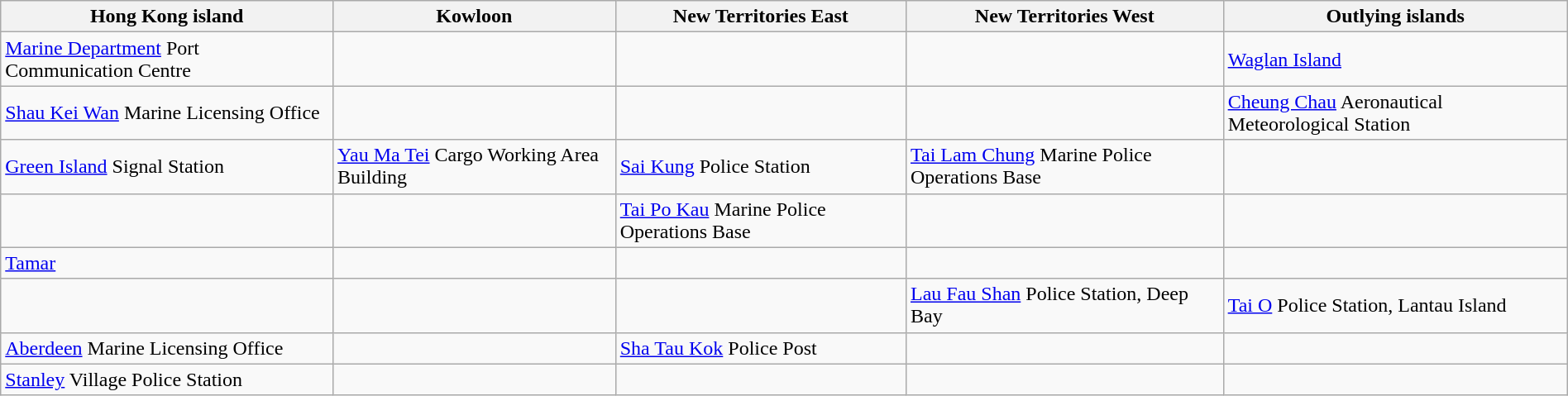<table class="wikitable" style="width:100%">
<tr>
<th>Hong Kong island</th>
<th>Kowloon</th>
<th>New Territories East</th>
<th>New Territories West</th>
<th>Outlying islands</th>
</tr>
<tr>
<td><a href='#'>Marine Department</a> Port Communication Centre</td>
<td></td>
<td></td>
<td></td>
<td><a href='#'>Waglan Island</a></td>
</tr>
<tr>
<td><a href='#'>Shau Kei Wan</a> Marine Licensing Office</td>
<td></td>
<td></td>
<td></td>
<td><a href='#'>Cheung Chau</a> Aeronautical Meteorological Station</td>
</tr>
<tr>
<td><a href='#'>Green Island</a> Signal Station</td>
<td><a href='#'>Yau Ma Tei</a> Cargo Working Area Building</td>
<td><a href='#'>Sai Kung</a> Police Station</td>
<td><a href='#'>Tai Lam Chung</a> Marine Police Operations Base</td>
<td></td>
</tr>
<tr>
<td></td>
<td></td>
<td><a href='#'>Tai Po Kau</a> Marine Police Operations Base</td>
<td></td>
<td></td>
</tr>
<tr>
<td><a href='#'>Tamar</a></td>
<td></td>
<td></td>
<td></td>
<td></td>
</tr>
<tr>
<td></td>
<td></td>
<td></td>
<td><a href='#'>Lau Fau Shan</a> Police Station, Deep Bay</td>
<td><a href='#'>Tai O</a> Police Station, Lantau Island</td>
</tr>
<tr>
<td><a href='#'>Aberdeen</a> Marine Licensing Office</td>
<td></td>
<td><a href='#'>Sha Tau Kok</a> Police Post</td>
<td></td>
<td></td>
</tr>
<tr>
<td><a href='#'>Stanley</a> Village Police Station</td>
<td></td>
<td></td>
<td></td>
<td></td>
</tr>
</table>
